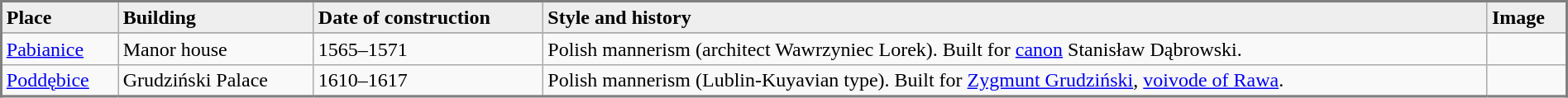<table class="wikitable" style="border: 2px solid gray; border-collapse: collapse;" width="100%">
<tr>
<td bgcolor="#EEEEEE"><strong>Place</strong></td>
<td bgcolor="#EEEEEE"><strong>Building</strong></td>
<td bgcolor="#EEEEEE"><strong>Date of construction</strong></td>
<td bgcolor="#EEEEEE"><strong>Style and history</strong></td>
<td bgcolor="#EEEEEE"><strong>Image</strong></td>
</tr>
<tr>
</tr>
<tr>
<td><a href='#'>Pabianice</a></td>
<td>Manor house</td>
<td>1565–1571</td>
<td>Polish mannerism (architect Wawrzyniec Lorek). Built for <a href='#'>canon</a> Stanisław Dąbrowski.</td>
<td></td>
</tr>
<tr>
<td><a href='#'>Poddębice</a></td>
<td>Grudziński Palace</td>
<td>1610–1617</td>
<td>Polish mannerism (Lublin-Kuyavian type). Built for <a href='#'>Zygmunt Grudziński</a>, <a href='#'>voivode of Rawa</a>.</td>
<td></td>
</tr>
<tr>
</tr>
</table>
